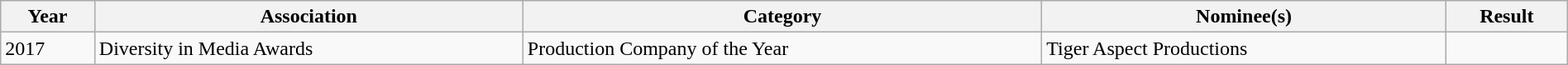<table class="wikitable" width="100%">
<tr>
<th>Year</th>
<th>Association</th>
<th>Category</th>
<th>Nominee(s)</th>
<th>Result</th>
</tr>
<tr>
<td rowspan="1">2017</td>
<td rowspan="1">Diversity in Media Awards</td>
<td>Production Company of the Year</td>
<td>Tiger Aspect Productions</td>
<td></td>
</tr>
</table>
